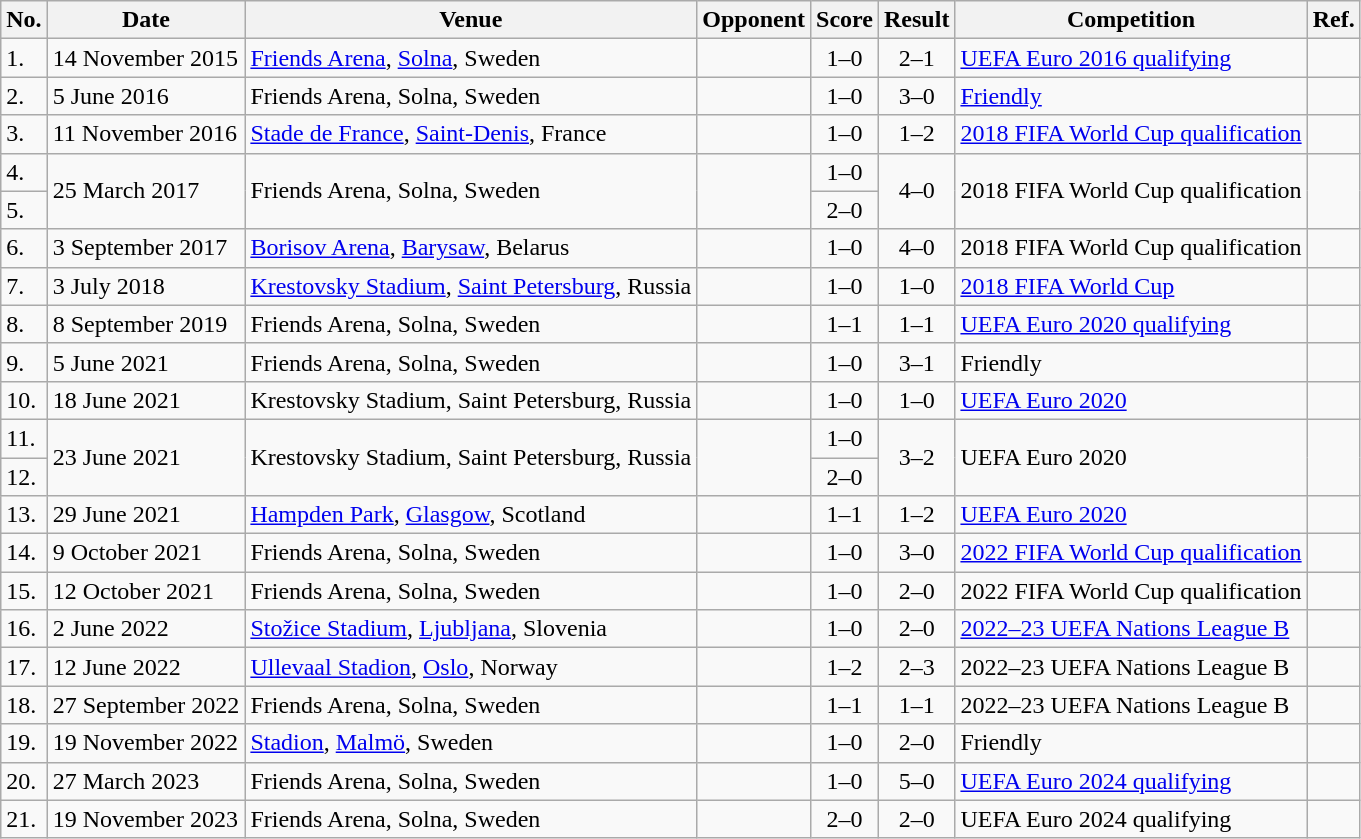<table class="wikitable">
<tr>
<th>No.</th>
<th>Date</th>
<th>Venue</th>
<th>Opponent</th>
<th>Score</th>
<th>Result</th>
<th>Competition</th>
<th>Ref.</th>
</tr>
<tr>
<td>1.</td>
<td>14 November 2015</td>
<td><a href='#'>Friends Arena</a>, <a href='#'>Solna</a>, Sweden</td>
<td></td>
<td align="center">1–0</td>
<td align="center">2–1</td>
<td><a href='#'>UEFA Euro 2016 qualifying</a></td>
<td align="center"></td>
</tr>
<tr>
<td>2.</td>
<td>5 June 2016</td>
<td>Friends Arena, Solna, Sweden</td>
<td></td>
<td align="center">1–0</td>
<td align="center">3–0</td>
<td><a href='#'>Friendly</a></td>
<td align="center"></td>
</tr>
<tr>
<td>3.</td>
<td>11 November 2016</td>
<td><a href='#'>Stade de France</a>, <a href='#'>Saint-Denis</a>, France</td>
<td></td>
<td align="center">1–0</td>
<td align="center">1–2</td>
<td><a href='#'>2018 FIFA World Cup qualification</a></td>
<td align="center"></td>
</tr>
<tr>
<td>4.</td>
<td rowspan="2">25 March 2017</td>
<td rowspan="2">Friends Arena, Solna, Sweden</td>
<td rowspan="2"></td>
<td align="center">1–0</td>
<td rowspan="2" align="center">4–0</td>
<td rowspan="2">2018 FIFA World Cup qualification</td>
<td rowspan="2" align="center"></td>
</tr>
<tr>
<td>5.</td>
<td align="center">2–0</td>
</tr>
<tr>
<td>6.</td>
<td>3 September 2017</td>
<td><a href='#'>Borisov Arena</a>, <a href='#'>Barysaw</a>, Belarus</td>
<td></td>
<td align="center">1–0</td>
<td align="center">4–0</td>
<td>2018 FIFA World Cup qualification</td>
<td align="center"></td>
</tr>
<tr>
<td>7.</td>
<td>3 July 2018</td>
<td><a href='#'>Krestovsky Stadium</a>, <a href='#'>Saint Petersburg</a>, Russia</td>
<td></td>
<td align="center">1–0</td>
<td align="center">1–0</td>
<td><a href='#'>2018 FIFA World Cup</a></td>
<td align="center"></td>
</tr>
<tr>
<td>8.</td>
<td>8 September 2019</td>
<td>Friends Arena, Solna, Sweden</td>
<td></td>
<td align="center">1–1</td>
<td align="center">1–1</td>
<td><a href='#'>UEFA Euro 2020 qualifying</a></td>
<td align="center"></td>
</tr>
<tr>
<td>9.</td>
<td>5 June 2021</td>
<td>Friends Arena, Solna, Sweden</td>
<td></td>
<td align="center">1–0</td>
<td align="center">3–1</td>
<td>Friendly</td>
<td align="center"></td>
</tr>
<tr>
<td>10.</td>
<td>18 June 2021</td>
<td>Krestovsky Stadium, Saint Petersburg, Russia</td>
<td></td>
<td align="center">1–0</td>
<td align="center">1–0</td>
<td><a href='#'>UEFA Euro 2020</a></td>
<td align="center"></td>
</tr>
<tr>
<td>11.</td>
<td rowspan="2">23 June 2021</td>
<td rowspan="2">Krestovsky Stadium, Saint Petersburg, Russia</td>
<td rowspan="2"></td>
<td align="center">1–0</td>
<td rowspan="2" align="center">3–2</td>
<td rowspan="2">UEFA Euro 2020</td>
<td rowspan="2" align="center"></td>
</tr>
<tr>
<td>12.</td>
<td align="center">2–0</td>
</tr>
<tr>
<td>13.</td>
<td>29 June 2021</td>
<td><a href='#'>Hampden Park</a>, <a href='#'>Glasgow</a>, Scotland</td>
<td></td>
<td align="center">1–1</td>
<td align="center">1–2 </td>
<td><a href='#'>UEFA Euro 2020</a></td>
<td align="center"></td>
</tr>
<tr>
<td>14.</td>
<td>9 October 2021</td>
<td>Friends Arena, Solna, Sweden</td>
<td></td>
<td align="center">1–0</td>
<td align="center">3–0</td>
<td><a href='#'>2022 FIFA World Cup qualification</a></td>
<td align="center"></td>
</tr>
<tr>
<td>15.</td>
<td>12 October 2021</td>
<td>Friends Arena, Solna, Sweden</td>
<td></td>
<td align="center">1–0</td>
<td align="center">2–0</td>
<td>2022 FIFA World Cup qualification</td>
<td align="center"></td>
</tr>
<tr>
<td>16.</td>
<td>2 June 2022</td>
<td><a href='#'>Stožice Stadium</a>, <a href='#'>Ljubljana</a>, Slovenia</td>
<td></td>
<td align="center">1–0</td>
<td align="center">2–0</td>
<td><a href='#'>2022–23 UEFA Nations League B</a></td>
<td align="center"></td>
</tr>
<tr>
<td>17.</td>
<td>12 June 2022</td>
<td><a href='#'>Ullevaal Stadion</a>, <a href='#'>Oslo</a>, Norway</td>
<td></td>
<td align="center">1–2</td>
<td align="center">2–3</td>
<td>2022–23 UEFA Nations League B</td>
<td align="center"></td>
</tr>
<tr>
<td>18.</td>
<td>27 September 2022</td>
<td>Friends Arena, Solna, Sweden</td>
<td></td>
<td align="center">1–1</td>
<td align="center">1–1</td>
<td>2022–23 UEFA Nations League B</td>
<td align="center"></td>
</tr>
<tr>
<td>19.</td>
<td>19 November 2022</td>
<td><a href='#'>Stadion</a>, <a href='#'>Malmö</a>, Sweden</td>
<td></td>
<td align="center">1–0</td>
<td align="center">2–0</td>
<td>Friendly</td>
<td></td>
</tr>
<tr>
<td>20.</td>
<td>27 March 2023</td>
<td>Friends Arena, Solna, Sweden</td>
<td></td>
<td align="center">1–0</td>
<td align="center">5–0</td>
<td><a href='#'>UEFA Euro 2024 qualifying</a></td>
<td align="center"></td>
</tr>
<tr>
<td>21.</td>
<td>19 November 2023</td>
<td>Friends Arena, Solna, Sweden</td>
<td></td>
<td align="center">2–0</td>
<td align="center">2–0</td>
<td>UEFA Euro 2024 qualifying</td>
<td align="center"></td>
</tr>
</table>
